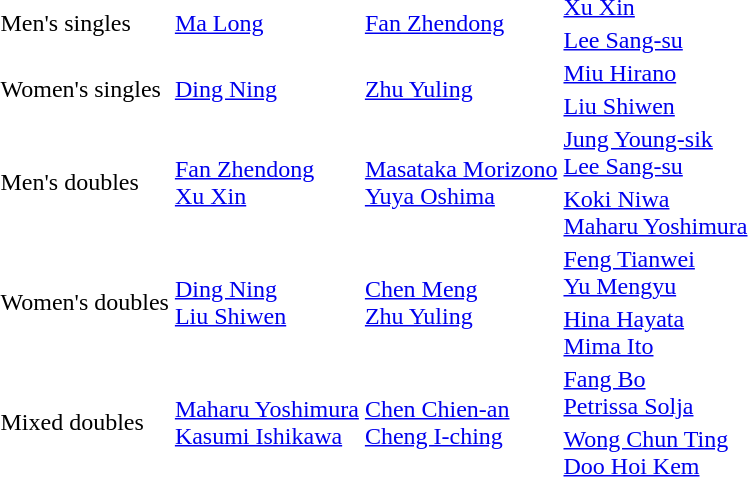<table>
<tr>
<td rowspan=2>Men's singles <br></td>
<td rowspan=2> <a href='#'>Ma Long</a></td>
<td rowspan=2> <a href='#'>Fan Zhendong</a></td>
<td> <a href='#'>Xu Xin</a></td>
</tr>
<tr>
<td> <a href='#'>Lee Sang-su</a></td>
</tr>
<tr>
<td rowspan=2>Women's singles <br></td>
<td rowspan=2> <a href='#'>Ding Ning</a></td>
<td rowspan=2> <a href='#'>Zhu Yuling</a></td>
<td> <a href='#'>Miu Hirano</a></td>
</tr>
<tr>
<td> <a href='#'>Liu Shiwen</a></td>
</tr>
<tr>
<td rowspan=2>Men's doubles <br></td>
<td rowspan=2> <a href='#'>Fan Zhendong</a><br> <a href='#'>Xu Xin</a></td>
<td rowspan=2> <a href='#'>Masataka Morizono</a><br> <a href='#'>Yuya Oshima</a></td>
<td> <a href='#'>Jung Young-sik</a><br> <a href='#'>Lee Sang-su</a></td>
</tr>
<tr>
<td> <a href='#'>Koki Niwa</a><br> <a href='#'>Maharu Yoshimura</a></td>
</tr>
<tr>
<td rowspan=2>Women's doubles <br></td>
<td rowspan=2> <a href='#'>Ding Ning</a><br> <a href='#'>Liu Shiwen</a></td>
<td rowspan=2> <a href='#'>Chen Meng</a><br> <a href='#'>Zhu Yuling</a></td>
<td> <a href='#'>Feng Tianwei</a><br> <a href='#'>Yu Mengyu</a></td>
</tr>
<tr>
<td> <a href='#'>Hina Hayata</a><br> <a href='#'>Mima Ito</a></td>
</tr>
<tr>
<td rowspan=2>Mixed doubles <br></td>
<td rowspan=2> <a href='#'>Maharu Yoshimura</a><br> <a href='#'>Kasumi Ishikawa</a></td>
<td rowspan=2> <a href='#'>Chen Chien-an</a><br> <a href='#'>Cheng I-ching</a></td>
<td> <a href='#'>Fang Bo</a><br> <a href='#'>Petrissa Solja</a></td>
</tr>
<tr>
<td> <a href='#'>Wong Chun Ting</a><br> <a href='#'>Doo Hoi Kem</a></td>
</tr>
</table>
